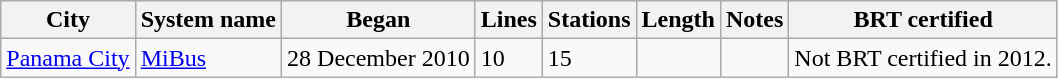<table class="wikitable">
<tr>
<th>City</th>
<th>System name</th>
<th>Began</th>
<th>Lines</th>
<th>Stations</th>
<th>Length</th>
<th>Notes</th>
<th>BRT certified</th>
</tr>
<tr>
<td><a href='#'>Panama City</a></td>
<td><a href='#'>MiBus</a></td>
<td>28 December 2010</td>
<td>10</td>
<td>15</td>
<td></td>
<td></td>
<td>Not BRT certified in 2012.</td>
</tr>
</table>
